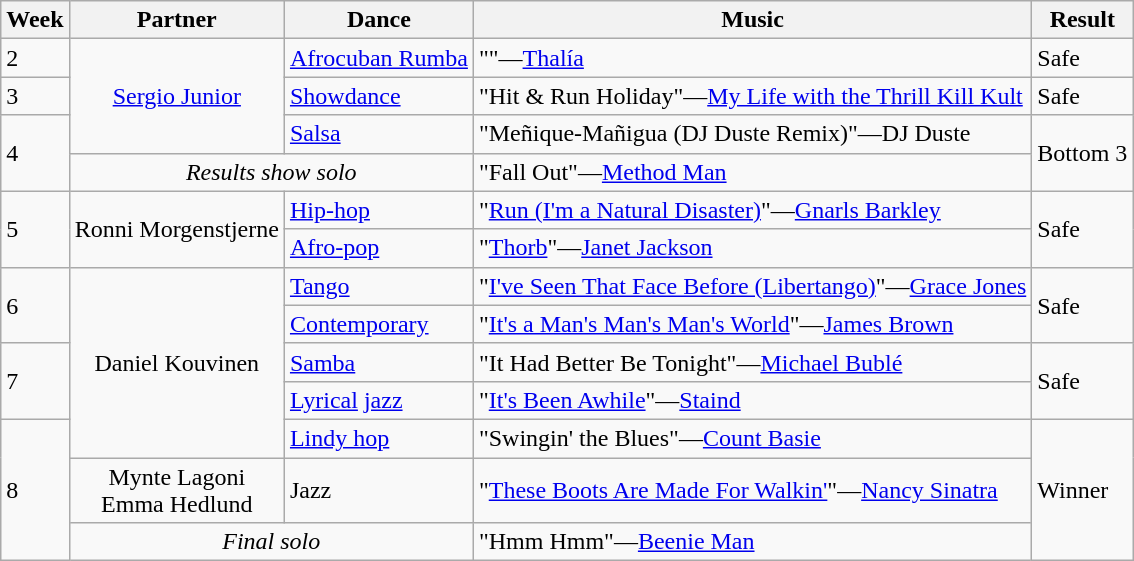<table class="wikitable">
<tr>
<th>Week</th>
<th>Partner</th>
<th>Dance</th>
<th>Music</th>
<th>Result</th>
</tr>
<tr>
<td>2</td>
<td align="center" rowspan="3"><a href='#'>Sergio Junior</a></td>
<td><a href='#'>Afrocuban Rumba</a></td>
<td>""—<a href='#'>Thalía</a></td>
<td>Safe</td>
</tr>
<tr>
<td>3</td>
<td><a href='#'>Showdance</a></td>
<td>"Hit & Run Holiday"—<a href='#'>My Life with the Thrill Kill Kult</a></td>
<td>Safe</td>
</tr>
<tr>
<td rowspan="2">4</td>
<td><a href='#'>Salsa</a></td>
<td>"Meñique-Mañigua (DJ Duste Remix)"—DJ Duste</td>
<td rowspan="2">Bottom 3</td>
</tr>
<tr>
<td colspan="2" align="center"><em>Results show solo</em></td>
<td>"Fall Out"—<a href='#'>Method Man</a></td>
</tr>
<tr>
<td rowspan="2">5</td>
<td rowspan="2" align="center">Ronni Morgenstjerne</td>
<td><a href='#'>Hip-hop</a></td>
<td>"<a href='#'>Run (I'm a Natural Disaster)</a>"—<a href='#'>Gnarls Barkley</a></td>
<td rowspan="2">Safe</td>
</tr>
<tr>
<td><a href='#'>Afro-pop</a></td>
<td>"<a href='#'>Thorb</a>"—<a href='#'>Janet Jackson</a></td>
</tr>
<tr>
<td rowspan="2">6</td>
<td rowspan="5" align="center">Daniel Kouvinen</td>
<td><a href='#'>Tango</a></td>
<td>"<a href='#'>I've Seen That Face Before (Libertango)</a>"—<a href='#'>Grace Jones</a></td>
<td rowspan="2">Safe</td>
</tr>
<tr>
<td><a href='#'>Contemporary</a></td>
<td>"<a href='#'>It's a Man's Man's Man's World</a>"—<a href='#'>James Brown</a></td>
</tr>
<tr>
<td rowspan="2">7</td>
<td><a href='#'>Samba</a></td>
<td>"It Had Better Be Tonight"—<a href='#'>Michael Bublé</a></td>
<td rowspan="2">Safe</td>
</tr>
<tr>
<td><a href='#'>Lyrical</a> <a href='#'>jazz</a></td>
<td>"<a href='#'>It's Been Awhile</a>"—<a href='#'>Staind</a></td>
</tr>
<tr>
<td rowspan="3">8</td>
<td><a href='#'>Lindy hop</a></td>
<td>"Swingin' the Blues"—<a href='#'>Count Basie</a></td>
<td rowspan="3">Winner</td>
</tr>
<tr>
<td align="center">Mynte Lagoni<br>Emma Hedlund</td>
<td>Jazz</td>
<td>"<a href='#'>These Boots Are Made For Walkin'</a>"—<a href='#'>Nancy Sinatra</a></td>
</tr>
<tr>
<td align="center" colspan="2"><em>Final solo</em></td>
<td>"Hmm Hmm"—<a href='#'>Beenie Man</a></td>
</tr>
</table>
